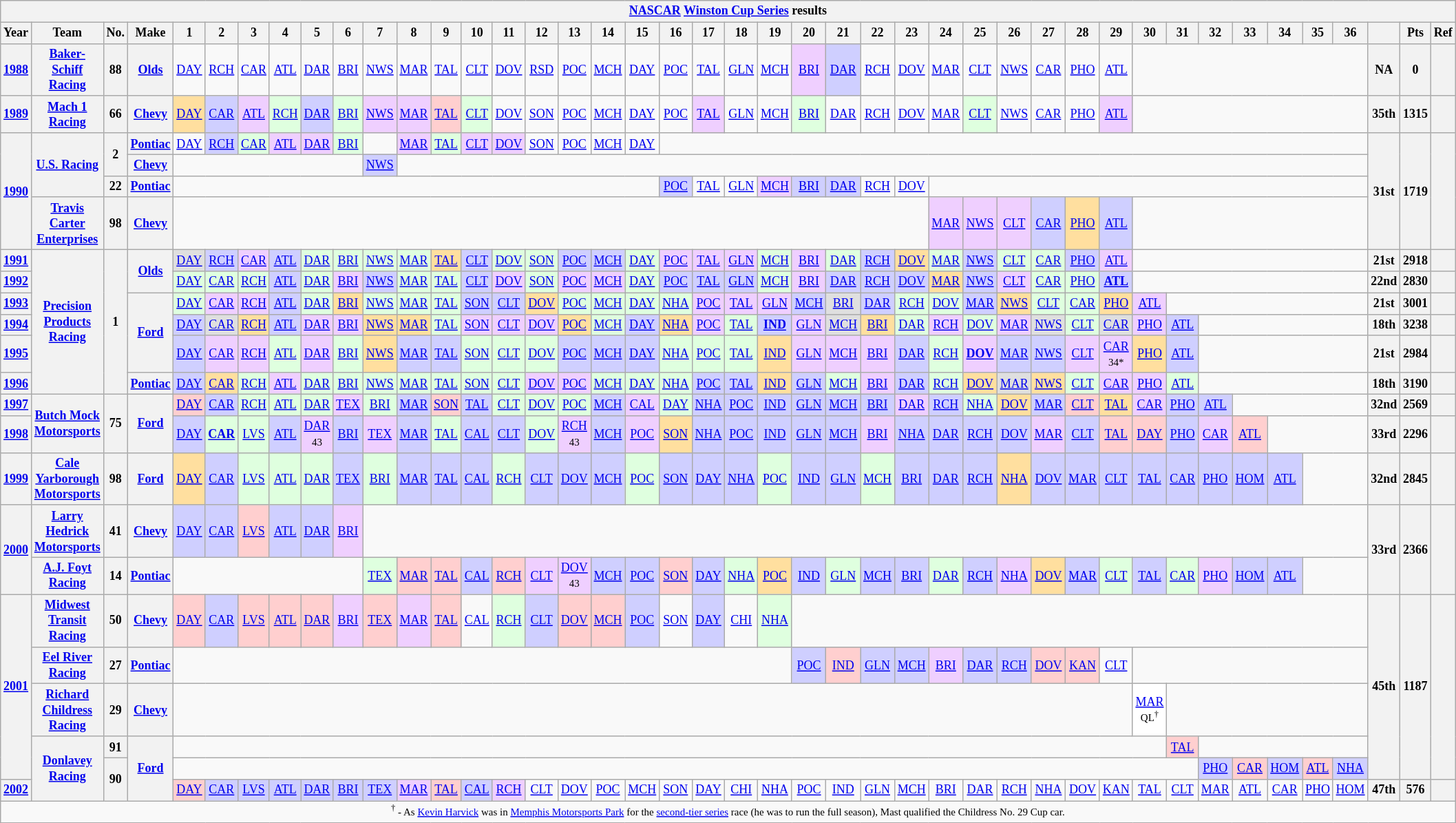<table class="wikitable" style="text-align:center; font-size:75%">
<tr>
<th colspan=45><a href='#'>NASCAR</a> <a href='#'>Winston Cup Series</a> results</th>
</tr>
<tr>
<th>Year</th>
<th>Team</th>
<th>No.</th>
<th>Make</th>
<th>1</th>
<th>2</th>
<th>3</th>
<th>4</th>
<th>5</th>
<th>6</th>
<th>7</th>
<th>8</th>
<th>9</th>
<th>10</th>
<th>11</th>
<th>12</th>
<th>13</th>
<th>14</th>
<th>15</th>
<th>16</th>
<th>17</th>
<th>18</th>
<th>19</th>
<th>20</th>
<th>21</th>
<th>22</th>
<th>23</th>
<th>24</th>
<th>25</th>
<th>26</th>
<th>27</th>
<th>28</th>
<th>29</th>
<th>30</th>
<th>31</th>
<th>32</th>
<th>33</th>
<th>34</th>
<th>35</th>
<th>36</th>
<th></th>
<th>Pts</th>
<th>Ref</th>
</tr>
<tr>
<th><a href='#'>1988</a></th>
<th><a href='#'>Baker-Schiff Racing</a></th>
<th>88</th>
<th><a href='#'>Olds</a></th>
<td><a href='#'>DAY</a></td>
<td><a href='#'>RCH</a></td>
<td><a href='#'>CAR</a></td>
<td><a href='#'>ATL</a></td>
<td><a href='#'>DAR</a></td>
<td><a href='#'>BRI</a></td>
<td><a href='#'>NWS</a></td>
<td><a href='#'>MAR</a></td>
<td><a href='#'>TAL</a></td>
<td><a href='#'>CLT</a></td>
<td><a href='#'>DOV</a></td>
<td><a href='#'>RSD</a></td>
<td><a href='#'>POC</a></td>
<td><a href='#'>MCH</a></td>
<td><a href='#'>DAY</a></td>
<td><a href='#'>POC</a></td>
<td><a href='#'>TAL</a></td>
<td><a href='#'>GLN</a></td>
<td><a href='#'>MCH</a></td>
<td style="background:#EFCFFF;"><a href='#'>BRI</a><br></td>
<td style="background:#CFCFFF;"><a href='#'>DAR</a><br></td>
<td><a href='#'>RCH</a></td>
<td><a href='#'>DOV</a></td>
<td><a href='#'>MAR</a></td>
<td><a href='#'>CLT</a></td>
<td><a href='#'>NWS</a></td>
<td><a href='#'>CAR</a></td>
<td><a href='#'>PHO</a></td>
<td><a href='#'>ATL</a></td>
<td colspan=7></td>
<th>NA</th>
<th>0</th>
<th></th>
</tr>
<tr>
<th><a href='#'>1989</a></th>
<th><a href='#'>Mach 1 Racing</a></th>
<th>66</th>
<th><a href='#'>Chevy</a></th>
<td style="background:#FFDF9F;"><a href='#'>DAY</a><br></td>
<td style="background:#CFCFFF;"><a href='#'>CAR</a><br></td>
<td style="background:#EFCFFF;"><a href='#'>ATL</a><br></td>
<td style="background:#DFFFDF;"><a href='#'>RCH</a><br></td>
<td style="background:#CFCFFF;"><a href='#'>DAR</a><br></td>
<td style="background:#DFFFDF;"><a href='#'>BRI</a><br></td>
<td style="background:#EFCFFF;"><a href='#'>NWS</a><br></td>
<td style="background:#EFCFFF;"><a href='#'>MAR</a><br></td>
<td style="background:#FFCFCF;"><a href='#'>TAL</a><br></td>
<td style="background:#DFFFDF;"><a href='#'>CLT</a><br></td>
<td><a href='#'>DOV</a></td>
<td><a href='#'>SON</a></td>
<td><a href='#'>POC</a></td>
<td><a href='#'>MCH</a></td>
<td><a href='#'>DAY</a></td>
<td><a href='#'>POC</a></td>
<td style="background:#EFCFFF;"><a href='#'>TAL</a><br></td>
<td><a href='#'>GLN</a></td>
<td><a href='#'>MCH</a></td>
<td style="background:#DFFFDF;"><a href='#'>BRI</a><br></td>
<td><a href='#'>DAR</a></td>
<td><a href='#'>RCH</a></td>
<td><a href='#'>DOV</a></td>
<td><a href='#'>MAR</a></td>
<td style="background:#DFFFDF;"><a href='#'>CLT</a><br></td>
<td><a href='#'>NWS</a></td>
<td><a href='#'>CAR</a></td>
<td><a href='#'>PHO</a></td>
<td style="background:#EFCFFF;"><a href='#'>ATL</a><br></td>
<td colspan=7></td>
<th>35th</th>
<th>1315</th>
<th></th>
</tr>
<tr>
<th rowspan=4><a href='#'>1990</a></th>
<th rowspan=3><a href='#'>U.S. Racing</a></th>
<th rowspan=2>2</th>
<th><a href='#'>Pontiac</a></th>
<td><a href='#'>DAY</a></td>
<td style="background:#CFCFFF;"><a href='#'>RCH</a><br></td>
<td style="background:#DFFFDF;"><a href='#'>CAR</a><br></td>
<td style="background:#EFCFFF;"><a href='#'>ATL</a><br></td>
<td style="background:#EFCFFF;"><a href='#'>DAR</a><br></td>
<td style="background:#DFFFDF;"><a href='#'>BRI</a><br></td>
<td></td>
<td style="background:#EFCFFF;"><a href='#'>MAR</a><br></td>
<td style="background:#DFFFDF;"><a href='#'>TAL</a><br></td>
<td style="background:#EFCFFF;"><a href='#'>CLT</a><br></td>
<td style="background:#EFCFFF;"><a href='#'>DOV</a><br></td>
<td><a href='#'>SON</a></td>
<td><a href='#'>POC</a></td>
<td><a href='#'>MCH</a></td>
<td><a href='#'>DAY</a></td>
<td colspan=21></td>
<th rowspan=4>31st</th>
<th rowspan=4>1719</th>
<th rowspan=4></th>
</tr>
<tr>
<th><a href='#'>Chevy</a></th>
<td colspan=6></td>
<td style="background:#CFCFFF;"><a href='#'>NWS</a><br></td>
<td colspan=29></td>
</tr>
<tr>
<th>22</th>
<th><a href='#'>Pontiac</a></th>
<td colspan=15></td>
<td style="background:#CFCFFF;"><a href='#'>POC</a><br></td>
<td><a href='#'>TAL</a></td>
<td><a href='#'>GLN</a></td>
<td style="background:#EFCFFF;"><a href='#'>MCH</a><br></td>
<td style="background:#CFCFFF;"><a href='#'>BRI</a><br></td>
<td style="background:#CFCFFF;"><a href='#'>DAR</a><br></td>
<td><a href='#'>RCH</a></td>
<td><a href='#'>DOV</a></td>
<td colspan=13></td>
</tr>
<tr>
<th><a href='#'>Travis Carter Enterprises</a></th>
<th>98</th>
<th><a href='#'>Chevy</a></th>
<td colspan=23></td>
<td style="background:#EFCFFF;"><a href='#'>MAR</a><br></td>
<td style="background:#EFCFFF;"><a href='#'>NWS</a><br></td>
<td style="background:#EFCFFF;"><a href='#'>CLT</a><br></td>
<td style="background:#CFCFFF;"><a href='#'>CAR</a><br></td>
<td style="background:#FFDF9F;"><a href='#'>PHO</a><br></td>
<td style="background:#CFCFFF;"><a href='#'>ATL</a><br></td>
<td colspan=7></td>
</tr>
<tr>
<th><a href='#'>1991</a></th>
<th rowspan=6><a href='#'>Precision Products Racing</a></th>
<th rowspan=6>1</th>
<th rowspan=2><a href='#'>Olds</a></th>
<td style="background:#DFDFDF;"><a href='#'>DAY</a><br></td>
<td style="background:#CFCFFF;"><a href='#'>RCH</a><br></td>
<td style="background:#EFCFFF;"><a href='#'>CAR</a><br></td>
<td style="background:#CFCFFF;"><a href='#'>ATL</a><br></td>
<td style="background:#DFFFDF;"><a href='#'>DAR</a><br></td>
<td style="background:#DFFFDF;"><a href='#'>BRI</a><br></td>
<td style="background:#DFFFDF;"><a href='#'>NWS</a><br></td>
<td style="background:#DFFFDF;"><a href='#'>MAR</a><br></td>
<td style="background:#FFDF9F;"><a href='#'>TAL</a><br></td>
<td style="background:#CFCFFF;"><a href='#'>CLT</a><br></td>
<td style="background:#DFFFDF;"><a href='#'>DOV</a><br></td>
<td style="background:#DFFFDF;"><a href='#'>SON</a><br></td>
<td style="background:#CFCFFF;"><a href='#'>POC</a><br></td>
<td style="background:#CFCFFF;"><a href='#'>MCH</a><br></td>
<td style="background:#DFFFDF;"><a href='#'>DAY</a><br></td>
<td style="background:#EFCFFF;"><a href='#'>POC</a><br></td>
<td style="background:#EFCFFF;"><a href='#'>TAL</a><br></td>
<td style="background:#EFCFFF;"><a href='#'>GLN</a><br></td>
<td style="background:#DFFFDF;"><a href='#'>MCH</a><br></td>
<td style="background:#EFCFFF;"><a href='#'>BRI</a><br></td>
<td style="background:#DFFFDF;"><a href='#'>DAR</a><br></td>
<td style="background:#CFCFFF;"><a href='#'>RCH</a><br></td>
<td style="background:#FFDF9F;"><a href='#'>DOV</a><br></td>
<td style="background:#DFFFDF;"><a href='#'>MAR</a><br></td>
<td style="background:#CFCFFF;"><a href='#'>NWS</a><br></td>
<td style="background:#DFFFDF;"><a href='#'>CLT</a><br></td>
<td style="background:#DFFFDF;"><a href='#'>CAR</a><br></td>
<td style="background:#CFCFFF;"><a href='#'>PHO</a><br></td>
<td style="background:#EFCFFF;"><a href='#'>ATL</a><br></td>
<td colspan=7></td>
<th>21st</th>
<th>2918</th>
<th></th>
</tr>
<tr>
<th><a href='#'>1992</a></th>
<td style="background:#DFFFDF;"><a href='#'>DAY</a><br></td>
<td style="background:#DFFFDF;"><a href='#'>CAR</a><br></td>
<td style="background:#DFFFDF;"><a href='#'>RCH</a><br></td>
<td style="background:#CFCFFF;"><a href='#'>ATL</a><br></td>
<td style="background:#DFFFDF;"><a href='#'>DAR</a><br></td>
<td style="background:#EFCFFF;"><a href='#'>BRI</a><br></td>
<td style="background:#CFCFFF;"><a href='#'>NWS</a><br></td>
<td style="background:#DFFFDF;"><a href='#'>MAR</a><br></td>
<td style="background:#DFFFDF;"><a href='#'>TAL</a><br></td>
<td style="background:#CFCFFF;"><a href='#'>CLT</a><br></td>
<td style="background:#EFCFFF;"><a href='#'>DOV</a><br></td>
<td style="background:#DFFFDF;"><a href='#'>SON</a><br></td>
<td style="background:#EFCFFF;"><a href='#'>POC</a><br></td>
<td style="background:#EFCFFF;"><a href='#'>MCH</a><br></td>
<td style="background:#DFFFDF;"><a href='#'>DAY</a><br></td>
<td style="background:#CFCFFF;"><a href='#'>POC</a><br></td>
<td style="background:#CFCFFF;"><a href='#'>TAL</a><br></td>
<td style="background:#CFCFFF;"><a href='#'>GLN</a><br></td>
<td style="background:#DFFFDF;"><a href='#'>MCH</a><br></td>
<td style="background:#EFCFFF;"><a href='#'>BRI</a><br></td>
<td style="background:#CFCFFF;"><a href='#'>DAR</a><br></td>
<td style="background:#CFCFFF;"><a href='#'>RCH</a><br></td>
<td style="background:#CFCFFF;"><a href='#'>DOV</a><br></td>
<td style="background:#FFDF9F;"><a href='#'>MAR</a><br></td>
<td style="background:#CFCFFF;"><a href='#'>NWS</a><br></td>
<td style="background:#EFCFFF;"><a href='#'>CLT</a><br></td>
<td style="background:#DFFFDF;"><a href='#'>CAR</a><br></td>
<td style="background:#DFFFDF;"><a href='#'>PHO</a><br></td>
<td style="background:#CFCFFF;"><strong><a href='#'>ATL</a></strong><br></td>
<td colspan=7></td>
<th>22nd</th>
<th>2830</th>
<th></th>
</tr>
<tr>
<th><a href='#'>1993</a></th>
<th rowspan=3><a href='#'>Ford</a></th>
<td style="background:#DFFFDF;"><a href='#'>DAY</a><br></td>
<td style="background:#EFCFFF;"><a href='#'>CAR</a><br></td>
<td style="background:#EFCFFF;"><a href='#'>RCH</a><br></td>
<td style="background:#CFCFFF;"><a href='#'>ATL</a><br></td>
<td style="background:#DFFFDF;"><a href='#'>DAR</a><br></td>
<td style="background:#FFDF9F;"><a href='#'>BRI</a><br></td>
<td style="background:#DFFFDF;"><a href='#'>NWS</a><br></td>
<td style="background:#DFFFDF;"><a href='#'>MAR</a><br></td>
<td style="background:#DFFFDF;"><a href='#'>TAL</a><br></td>
<td style="background:#CFCFFF;"><a href='#'>SON</a><br></td>
<td style="background:#CFCFFF;"><a href='#'>CLT</a><br></td>
<td style="background:#FFDF9F;"><a href='#'>DOV</a><br></td>
<td style="background:#DFFFDF;"><a href='#'>POC</a><br></td>
<td style="background:#DFFFDF;"><a href='#'>MCH</a><br></td>
<td style="background:#DFFFDF;"><a href='#'>DAY</a><br></td>
<td style="background:#DFFFDF;"><a href='#'>NHA</a><br></td>
<td style="background:#EFCFFF;"><a href='#'>POC</a><br></td>
<td style="background:#EFCFFF;"><a href='#'>TAL</a><br></td>
<td style="background:#EFCFFF;"><a href='#'>GLN</a><br></td>
<td style="background:#CFCFFF;"><a href='#'>MCH</a><br></td>
<td style="background:#DFDFDF;"><a href='#'>BRI</a><br></td>
<td style="background:#CFCFFF;"><a href='#'>DAR</a><br></td>
<td style="background:#DFFFDF;"><a href='#'>RCH</a><br></td>
<td style="background:#DFFFDF;"><a href='#'>DOV</a><br></td>
<td style="background:#CFCFFF;"><a href='#'>MAR</a><br></td>
<td style="background:#FFDF9F;"><a href='#'>NWS</a><br></td>
<td style="background:#DFFFDF;"><a href='#'>CLT</a><br></td>
<td style="background:#DFFFDF;"><a href='#'>CAR</a><br></td>
<td style="background:#FFDF9F;"><a href='#'>PHO</a><br></td>
<td style="background:#EFCFFF;"><a href='#'>ATL</a><br></td>
<td colspan=6></td>
<th>21st</th>
<th>3001</th>
<th></th>
</tr>
<tr>
<th><a href='#'>1994</a></th>
<td style="background:#CFCFFF;"><a href='#'>DAY</a><br></td>
<td style="background:#DFDFDF;"><a href='#'>CAR</a><br></td>
<td style="background:#FFDF9F;"><a href='#'>RCH</a><br></td>
<td style="background:#CFCFFF;"><a href='#'>ATL</a><br></td>
<td style="background:#EFCFFF;"><a href='#'>DAR</a><br></td>
<td style="background:#EFCFFF;"><a href='#'>BRI</a><br></td>
<td style="background:#FFDF9F;"><a href='#'>NWS</a><br></td>
<td style="background:#FFDF9F;"><a href='#'>MAR</a><br></td>
<td style="background:#DFFFDF;"><a href='#'>TAL</a><br></td>
<td style="background:#EFCFFF;"><a href='#'>SON</a><br></td>
<td style="background:#EFCFFF;"><a href='#'>CLT</a><br></td>
<td style="background:#EFCFFF;"><a href='#'>DOV</a><br></td>
<td style="background:#FFDF9F;"><a href='#'>POC</a><br></td>
<td style="background:#DFFFDF;"><a href='#'>MCH</a><br></td>
<td style="background:#CFCFFF;"><a href='#'>DAY</a><br></td>
<td style="background:#FFDF9F;"><a href='#'>NHA</a><br></td>
<td style="background:#EFCFFF;"><a href='#'>POC</a><br></td>
<td style="background:#DFFFDF;"><a href='#'>TAL</a><br></td>
<td style="background:#CFCFFF;"><strong><a href='#'>IND</a></strong><br></td>
<td style="background:#EFCFFF;"><a href='#'>GLN</a><br></td>
<td style="background:#DFDFDF;"><a href='#'>MCH</a><br></td>
<td style="background:#FFDF9F;"><a href='#'>BRI</a><br></td>
<td style="background:#DFFFDF;"><a href='#'>DAR</a><br></td>
<td style="background:#EFCFFF;"><a href='#'>RCH</a><br></td>
<td style="background:#DFFFDF;"><a href='#'>DOV</a><br></td>
<td style="background:#EFCFFF;"><a href='#'>MAR</a><br></td>
<td style="background:#DFDFDF;"><a href='#'>NWS</a><br></td>
<td style="background:#DFFFDF;"><a href='#'>CLT</a><br></td>
<td style="background:#DFDFDF;"><a href='#'>CAR</a><br></td>
<td style="background:#EFCFFF;"><a href='#'>PHO</a><br></td>
<td style="background:#CFCFFF;"><a href='#'>ATL</a><br></td>
<td colspan=5></td>
<th>18th</th>
<th>3238</th>
<th></th>
</tr>
<tr>
<th><a href='#'>1995</a></th>
<td style="background:#CFCFFF;"><a href='#'>DAY</a><br></td>
<td style="background:#EFCFFF;"><a href='#'>CAR</a><br></td>
<td style="background:#EFCFFF;"><a href='#'>RCH</a><br></td>
<td style="background:#DFFFDF;"><a href='#'>ATL</a><br></td>
<td style="background:#EFCFFF;"><a href='#'>DAR</a><br></td>
<td style="background:#DFFFDF;"><a href='#'>BRI</a><br></td>
<td style="background:#FFDF9F;"><a href='#'>NWS</a><br></td>
<td style="background:#CFCFFF;"><a href='#'>MAR</a><br></td>
<td style="background:#CFCFFF;"><a href='#'>TAL</a><br></td>
<td style="background:#DFFFDF;"><a href='#'>SON</a><br></td>
<td style="background:#DFFFDF;"><a href='#'>CLT</a><br></td>
<td style="background:#DFFFDF;"><a href='#'>DOV</a><br></td>
<td style="background:#CFCFFF;"><a href='#'>POC</a><br></td>
<td style="background:#CFCFFF;"><a href='#'>MCH</a><br></td>
<td style="background:#CFCFFF;"><a href='#'>DAY</a><br></td>
<td style="background:#DFFFDF;"><a href='#'>NHA</a><br></td>
<td style="background:#DFFFDF;"><a href='#'>POC</a><br></td>
<td style="background:#DFFFDF;"><a href='#'>TAL</a><br></td>
<td style="background:#FFDF9F;"><a href='#'>IND</a><br></td>
<td style="background:#EFCFFF;"><a href='#'>GLN</a><br></td>
<td style="background:#EFCFFF;"><a href='#'>MCH</a><br></td>
<td style="background:#EFCFFF;"><a href='#'>BRI</a><br></td>
<td style="background:#CFCFFF;"><a href='#'>DAR</a><br></td>
<td style="background:#DFFFDF;"><a href='#'>RCH</a><br></td>
<td style="background:#EFCFFF;"><strong><a href='#'>DOV</a></strong><br></td>
<td style="background:#CFCFFF;"><a href='#'>MAR</a><br></td>
<td style="background:#CFCFFF;"><a href='#'>NWS</a><br></td>
<td style="background:#EFCFFF;"><a href='#'>CLT</a><br></td>
<td style="background:#EFCFFF;"><a href='#'>CAR</a><br><small>34*</small></td>
<td style="background:#FFDF9F;"><a href='#'>PHO</a><br></td>
<td style="background:#CFCFFF;"><a href='#'>ATL</a><br></td>
<td colspan=5></td>
<th>21st</th>
<th>2984</th>
<th></th>
</tr>
<tr>
<th><a href='#'>1996</a></th>
<th><a href='#'>Pontiac</a></th>
<td style="background:#CFCFFF;"><a href='#'>DAY</a><br></td>
<td style="background:#FFDF9F;"><a href='#'>CAR</a><br></td>
<td style="background:#DFFFDF;"><a href='#'>RCH</a><br></td>
<td style="background:#EFCFFF;"><a href='#'>ATL</a><br></td>
<td style="background:#DFFFDF;"><a href='#'>DAR</a><br></td>
<td style="background:#DFFFDF;"><a href='#'>BRI</a><br></td>
<td style="background:#DFFFDF;"><a href='#'>NWS</a><br></td>
<td style="background:#DFFFDF;"><a href='#'>MAR</a><br></td>
<td style="background:#DFFFDF;"><a href='#'>TAL</a><br></td>
<td style="background:#DFFFDF;"><a href='#'>SON</a><br></td>
<td style="background:#DFFFDF;"><a href='#'>CLT</a><br></td>
<td style="background:#EFCFFF;"><a href='#'>DOV</a><br></td>
<td style="background:#EFCFFF;"><a href='#'>POC</a><br></td>
<td style="background:#DFFFDF;"><a href='#'>MCH</a><br></td>
<td style="background:#DFFFDF;"><a href='#'>DAY</a><br></td>
<td style="background:#DFFFDF;"><a href='#'>NHA</a><br></td>
<td style="background:#CFCFFF;"><a href='#'>POC</a><br></td>
<td style="background:#CFCFFF;"><a href='#'>TAL</a><br></td>
<td style="background:#FFDF9F;"><a href='#'>IND</a><br></td>
<td style="background:#CFCFFF;"><a href='#'>GLN</a><br></td>
<td style="background:#DFFFDF;"><a href='#'>MCH</a><br></td>
<td style="background:#EFCFFF;"><a href='#'>BRI</a><br></td>
<td style="background:#CFCFFF;"><a href='#'>DAR</a><br></td>
<td style="background:#DFFFDF;"><a href='#'>RCH</a><br></td>
<td style="background:#FFDF9F;"><a href='#'>DOV</a><br></td>
<td style="background:#DFDFDF;"><a href='#'>MAR</a><br></td>
<td style="background:#FFDF9F;"><a href='#'>NWS</a><br></td>
<td style="background:#DFFFDF;"><a href='#'>CLT</a><br></td>
<td style="background:#EFCFFF;"><a href='#'>CAR</a><br></td>
<td style="background:#EFCFFF;"><a href='#'>PHO</a><br></td>
<td style="background:#DFFFDF;"><a href='#'>ATL</a><br></td>
<td colspan=5></td>
<th>18th</th>
<th>3190</th>
<th></th>
</tr>
<tr>
<th><a href='#'>1997</a></th>
<th rowspan=2><a href='#'>Butch Mock Motorsports</a></th>
<th rowspan=2>75</th>
<th rowspan=2><a href='#'>Ford</a></th>
<td style="background:#FFCFCF;"><a href='#'>DAY</a><br></td>
<td style="background:#CFCFFF;"><a href='#'>CAR</a><br></td>
<td style="background:#DFFFDF;"><a href='#'>RCH</a><br></td>
<td style="background:#DFFFDF;"><a href='#'>ATL</a><br></td>
<td style="background:#DFFFDF;"><a href='#'>DAR</a><br></td>
<td style="background:#EFCFFF;"><a href='#'>TEX</a><br></td>
<td style="background:#DFFFDF;"><a href='#'>BRI</a><br></td>
<td style="background:#CFCFFF;"><a href='#'>MAR</a><br></td>
<td style="background:#FFCFCF;"><a href='#'>SON</a><br></td>
<td style="background:#CFCFFF;"><a href='#'>TAL</a><br></td>
<td style="background:#DFFFDF;"><a href='#'>CLT</a><br></td>
<td style="background:#DFFFDF;"><a href='#'>DOV</a><br></td>
<td style="background:#DFFFDF;"><a href='#'>POC</a><br></td>
<td style="background:#CFCFFF;"><a href='#'>MCH</a><br></td>
<td style="background:#EFCFFF;"><a href='#'>CAL</a><br></td>
<td style="background:#DFFFDF;"><a href='#'>DAY</a><br></td>
<td style="background:#CFCFFF;"><a href='#'>NHA</a><br></td>
<td style="background:#CFCFFF;"><a href='#'>POC</a><br></td>
<td style="background:#CFCFFF;"><a href='#'>IND</a><br></td>
<td style="background:#CFCFFF;"><a href='#'>GLN</a><br></td>
<td style="background:#CFCFFF;"><a href='#'>MCH</a><br></td>
<td style="background:#CFCFFF;"><a href='#'>BRI</a><br></td>
<td style="background:#EFCFFF;"><a href='#'>DAR</a><br></td>
<td style="background:#CFCFFF;"><a href='#'>RCH</a><br></td>
<td style="background:#DFFFDF;"><a href='#'>NHA</a><br></td>
<td style="background:#FFDF9F;"><a href='#'>DOV</a><br></td>
<td style="background:#CFCFFF;"><a href='#'>MAR</a><br></td>
<td style="background:#FFCFCF;"><a href='#'>CLT</a><br></td>
<td style="background:#FFDF9F;"><a href='#'>TAL</a><br></td>
<td style="background:#EFCFFF;"><a href='#'>CAR</a><br></td>
<td style="background:#CFCFFF;"><a href='#'>PHO</a><br></td>
<td style="background:#CFCFFF;"><a href='#'>ATL</a><br></td>
<td colspan=4></td>
<th>32nd</th>
<th>2569</th>
<th></th>
</tr>
<tr>
<th><a href='#'>1998</a></th>
<td style="background:#CFCFFF;"><a href='#'>DAY</a><br></td>
<td style="background:#DFFFDF;"><strong><a href='#'>CAR</a></strong><br></td>
<td style="background:#DFFFDF;"><a href='#'>LVS</a><br></td>
<td style="background:#CFCFFF;"><a href='#'>ATL</a><br></td>
<td style="background:#EFCFFF;"><a href='#'>DAR</a><br><small>43</small></td>
<td style="background:#CFCFFF;"><a href='#'>BRI</a><br></td>
<td style="background:#EFCFFF;"><a href='#'>TEX</a><br></td>
<td style="background:#CFCFFF;"><a href='#'>MAR</a><br></td>
<td style="background:#DFFFDF;"><a href='#'>TAL</a><br></td>
<td style="background:#CFCFFF;"><a href='#'>CAL</a><br></td>
<td style="background:#CFCFFF;"><a href='#'>CLT</a><br></td>
<td style="background:#DFFFDF;"><a href='#'>DOV</a><br></td>
<td style="background:#EFCFFF;"><a href='#'>RCH</a><br><small>43</small></td>
<td style="background:#CFCFFF;"><a href='#'>MCH</a><br></td>
<td style="background:#EFCFFF;"><a href='#'>POC</a><br></td>
<td style="background:#FFDF9F;"><a href='#'>SON</a><br></td>
<td style="background:#CFCFFF;"><a href='#'>NHA</a><br></td>
<td style="background:#CFCFFF;"><a href='#'>POC</a><br></td>
<td style="background:#CFCFFF;"><a href='#'>IND</a><br></td>
<td style="background:#CFCFFF;"><a href='#'>GLN</a><br></td>
<td style="background:#CFCFFF;"><a href='#'>MCH</a><br></td>
<td style="background:#EFCFFF;"><a href='#'>BRI</a><br></td>
<td style="background:#CFCFFF;"><a href='#'>NHA</a><br></td>
<td style="background:#CFCFFF;"><a href='#'>DAR</a><br></td>
<td style="background:#CFCFFF;"><a href='#'>RCH</a><br></td>
<td style="background:#CFCFFF;"><a href='#'>DOV</a><br></td>
<td style="background:#EFCFFF;"><a href='#'>MAR</a><br></td>
<td style="background:#CFCFFF;"><a href='#'>CLT</a><br></td>
<td style="background:#FFCFCF;"><a href='#'>TAL</a><br></td>
<td style="background:#FFCFCF;"><a href='#'>DAY</a><br></td>
<td style="background:#CFCFFF;"><a href='#'>PHO</a><br></td>
<td style="background:#EFCFFF;"><a href='#'>CAR</a><br></td>
<td style="background:#FFCFCF;"><a href='#'>ATL</a><br></td>
<td colspan=3></td>
<th>33rd</th>
<th>2296</th>
<th></th>
</tr>
<tr>
<th><a href='#'>1999</a></th>
<th><a href='#'>Cale Yarborough Motorsports</a></th>
<th>98</th>
<th><a href='#'>Ford</a></th>
<td style="background:#FFDF9F;"><a href='#'>DAY</a><br></td>
<td style="background:#CFCFFF;"><a href='#'>CAR</a><br></td>
<td style="background:#DFFFDF;"><a href='#'>LVS</a><br></td>
<td style="background:#DFFFDF;"><a href='#'>ATL</a><br></td>
<td style="background:#DFFFDF;"><a href='#'>DAR</a><br></td>
<td style="background:#CFCFFF;"><a href='#'>TEX</a><br></td>
<td style="background:#DFFFDF;"><a href='#'>BRI</a><br></td>
<td style="background:#CFCFFF;"><a href='#'>MAR</a><br></td>
<td style="background:#CFCFFF;"><a href='#'>TAL</a><br></td>
<td style="background:#CFCFFF;"><a href='#'>CAL</a><br></td>
<td style="background:#DFFFDF;"><a href='#'>RCH</a><br></td>
<td style="background:#CFCFFF;"><a href='#'>CLT</a><br></td>
<td style="background:#CFCFFF;"><a href='#'>DOV</a><br></td>
<td style="background:#CFCFFF;"><a href='#'>MCH</a><br></td>
<td style="background:#DFFFDF;"><a href='#'>POC</a><br></td>
<td style="background:#CFCFFF;"><a href='#'>SON</a><br></td>
<td style="background:#CFCFFF;"><a href='#'>DAY</a><br></td>
<td style="background:#CFCFFF;"><a href='#'>NHA</a><br></td>
<td style="background:#DFFFDF;"><a href='#'>POC</a><br></td>
<td style="background:#CFCFFF;"><a href='#'>IND</a><br></td>
<td style="background:#CFCFFF;"><a href='#'>GLN</a><br></td>
<td style="background:#DFFFDF;"><a href='#'>MCH</a><br></td>
<td style="background:#CFCFFF;"><a href='#'>BRI</a><br></td>
<td style="background:#CFCFFF;"><a href='#'>DAR</a><br></td>
<td style="background:#CFCFFF;"><a href='#'>RCH</a><br></td>
<td style="background:#FFDF9F;"><a href='#'>NHA</a><br></td>
<td style="background:#CFCFFF;"><a href='#'>DOV</a><br></td>
<td style="background:#CFCFFF;"><a href='#'>MAR</a><br></td>
<td style="background:#CFCFFF;"><a href='#'>CLT</a><br></td>
<td style="background:#CFCFFF;"><a href='#'>TAL</a><br></td>
<td style="background:#CFCFFF;"><a href='#'>CAR</a><br></td>
<td style="background:#CFCFFF;"><a href='#'>PHO</a><br></td>
<td style="background:#CFCFFF;"><a href='#'>HOM</a><br></td>
<td style="background:#CFCFFF;"><a href='#'>ATL</a><br></td>
<td colspan=2></td>
<th>32nd</th>
<th>2845</th>
<th></th>
</tr>
<tr>
<th rowspan=2><a href='#'>2000</a></th>
<th><a href='#'>Larry Hedrick Motorsports</a></th>
<th>41</th>
<th><a href='#'>Chevy</a></th>
<td style="background:#CFCFFF;"><a href='#'>DAY</a><br></td>
<td style="background:#CFCFFF;"><a href='#'>CAR</a><br></td>
<td style="background:#FFCFCF;"><a href='#'>LVS</a><br></td>
<td style="background:#CFCFFF;"><a href='#'>ATL</a><br></td>
<td style="background:#CFCFFF;"><a href='#'>DAR</a><br></td>
<td style="background:#EFCFFF;"><a href='#'>BRI</a><br></td>
<td colspan=30></td>
<th rowspan=2>33rd</th>
<th rowspan=2>2366</th>
<th rowspan=2></th>
</tr>
<tr>
<th><a href='#'>A.J. Foyt Racing</a></th>
<th>14</th>
<th><a href='#'>Pontiac</a></th>
<td colspan=6></td>
<td style="background:#DFFFDF;"><a href='#'>TEX</a><br></td>
<td style="background:#FFCFCF;"><a href='#'>MAR</a><br></td>
<td style="background:#FFCFCF;"><a href='#'>TAL</a><br></td>
<td style="background:#CFCFFF;"><a href='#'>CAL</a><br></td>
<td style="background:#FFCFCF;"><a href='#'>RCH</a><br></td>
<td style="background:#EFCFFF;"><a href='#'>CLT</a><br></td>
<td style="background:#EFCFFF;"><a href='#'>DOV</a><br><small>43</small></td>
<td style="background:#CFCFFF;"><a href='#'>MCH</a><br></td>
<td style="background:#CFCFFF;"><a href='#'>POC</a><br></td>
<td style="background:#FFCFCF;"><a href='#'>SON</a><br></td>
<td style="background:#CFCFFF;"><a href='#'>DAY</a><br></td>
<td style="background:#DFFFDF;"><a href='#'>NHA</a><br></td>
<td style="background:#FFDF9F;"><a href='#'>POC</a><br></td>
<td style="background:#CFCFFF;"><a href='#'>IND</a><br></td>
<td style="background:#DFFFDF;"><a href='#'>GLN</a><br></td>
<td style="background:#CFCFFF;"><a href='#'>MCH</a><br></td>
<td style="background:#CFCFFF;"><a href='#'>BRI</a><br></td>
<td style="background:#DFFFDF;"><a href='#'>DAR</a><br></td>
<td style="background:#CFCFFF;"><a href='#'>RCH</a><br></td>
<td style="background:#EFCFFF;"><a href='#'>NHA</a><br></td>
<td style="background:#FFDF9F;"><a href='#'>DOV</a><br></td>
<td style="background:#CFCFFF;"><a href='#'>MAR</a><br></td>
<td style="background:#DFFFDF;"><a href='#'>CLT</a><br></td>
<td style="background:#CFCFFF;"><a href='#'>TAL</a><br></td>
<td style="background:#DFFFDF;"><a href='#'>CAR</a><br></td>
<td style="background:#EFCFFF;"><a href='#'>PHO</a><br></td>
<td style="background:#CFCFFF;"><a href='#'>HOM</a><br></td>
<td style="background:#CFCFFF;"><a href='#'>ATL</a><br></td>
<td colspan=2></td>
</tr>
<tr>
<th rowspan=5><a href='#'>2001</a></th>
<th><a href='#'>Midwest Transit Racing</a></th>
<th>50</th>
<th><a href='#'>Chevy</a></th>
<td style="background:#FFCFCF;"><a href='#'>DAY</a><br></td>
<td style="background:#CFCFFF;"><a href='#'>CAR</a><br></td>
<td style="background:#FFCFCF;"><a href='#'>LVS</a><br></td>
<td style="background:#FFCFCF;"><a href='#'>ATL</a><br></td>
<td style="background:#FFCFCF;"><a href='#'>DAR</a><br></td>
<td style="background:#EFCFFF;"><a href='#'>BRI</a><br></td>
<td style="background:#FFCFCF;"><a href='#'>TEX</a><br></td>
<td style="background:#EFCFFF;"><a href='#'>MAR</a><br></td>
<td style="background:#FFCFCF;"><a href='#'>TAL</a><br></td>
<td><a href='#'>CAL</a></td>
<td style="background:#DFFFDF;"><a href='#'>RCH</a><br></td>
<td style="background:#CFCFFF;"><a href='#'>CLT</a><br></td>
<td style="background:#FFCFCF;"><a href='#'>DOV</a><br></td>
<td style="background:#FFCFCF;"><a href='#'>MCH</a><br></td>
<td style="background:#CFCFFF;"><a href='#'>POC</a><br></td>
<td><a href='#'>SON</a></td>
<td style="background:#CFCFFF;"><a href='#'>DAY</a><br></td>
<td><a href='#'>CHI</a></td>
<td style="background:#DFFFDF;"><a href='#'>NHA</a><br></td>
<td colspan=17></td>
<th rowspan=5>45th</th>
<th rowspan=5>1187</th>
<th rowspan=5></th>
</tr>
<tr>
<th><a href='#'>Eel River Racing</a></th>
<th>27</th>
<th><a href='#'>Pontiac</a></th>
<td colspan=19></td>
<td style="background:#CFCFFF;"><a href='#'>POC</a><br></td>
<td style="background:#FFCFCF;"><a href='#'>IND</a><br></td>
<td style="background:#CFCFFF;"><a href='#'>GLN</a><br></td>
<td style="background:#CFCFFF;"><a href='#'>MCH</a><br></td>
<td style="background:#EFCFFF;"><a href='#'>BRI</a><br></td>
<td style="background:#CFCFFF;"><a href='#'>DAR</a><br></td>
<td style="background:#CFCFFF;"><a href='#'>RCH</a><br></td>
<td style="background:#FFCFCF;"><a href='#'>DOV</a><br></td>
<td style="background:#FFCFCF;"><a href='#'>KAN</a><br></td>
<td><a href='#'>CLT</a></td>
<td colspan=7></td>
</tr>
<tr>
<th><a href='#'>Richard Childress Racing</a></th>
<th>29</th>
<th><a href='#'>Chevy</a></th>
<td colspan=29></td>
<td style="background:#FFFFFF;"><a href='#'>MAR</a><br><small>QL<sup>†</sup></small></td>
<td colspan=6></td>
</tr>
<tr>
<th rowspan=3><a href='#'>Donlavey Racing</a></th>
<th>91</th>
<th rowspan=3><a href='#'>Ford</a></th>
<td colspan=30></td>
<td style="background:#FFCFCF;"><a href='#'>TAL</a><br></td>
<td colspan=5></td>
</tr>
<tr>
<th rowspan=2>90</th>
<td colspan=31></td>
<td style="background:#CFCFFF;"><a href='#'>PHO</a><br></td>
<td style="background:#FFCFCF;"><a href='#'>CAR</a><br></td>
<td style="background:#CFCFFF;"><a href='#'>HOM</a><br></td>
<td style="background:#FFCFCF;"><a href='#'>ATL</a><br></td>
<td style="background:#CFCFFF;"><a href='#'>NHA</a><br></td>
</tr>
<tr>
<th><a href='#'>2002</a></th>
<td style="background:#FFCFCF;"><a href='#'>DAY</a><br></td>
<td style="background:#CFCFFF;"><a href='#'>CAR</a><br></td>
<td style="background:#CFCFFF;"><a href='#'>LVS</a><br></td>
<td style="background:#CFCFFF;"><a href='#'>ATL</a><br></td>
<td style="background:#CFCFFF;"><a href='#'>DAR</a><br></td>
<td style="background:#CFCFFF;"><a href='#'>BRI</a><br></td>
<td style="background:#CFCFFF;"><a href='#'>TEX</a><br></td>
<td style="background:#EFCFFF;"><a href='#'>MAR</a><br></td>
<td style="background:#FFCFCF;"><a href='#'>TAL</a><br></td>
<td style="background:#CFCFFF;"><a href='#'>CAL</a><br></td>
<td style="background:#EFCFFF;"><a href='#'>RCH</a><br></td>
<td><a href='#'>CLT</a></td>
<td><a href='#'>DOV</a></td>
<td><a href='#'>POC</a></td>
<td><a href='#'>MCH</a></td>
<td><a href='#'>SON</a></td>
<td><a href='#'>DAY</a></td>
<td><a href='#'>CHI</a></td>
<td><a href='#'>NHA</a></td>
<td><a href='#'>POC</a></td>
<td><a href='#'>IND</a></td>
<td><a href='#'>GLN</a></td>
<td><a href='#'>MCH</a></td>
<td><a href='#'>BRI</a></td>
<td><a href='#'>DAR</a></td>
<td><a href='#'>RCH</a></td>
<td><a href='#'>NHA</a></td>
<td><a href='#'>DOV</a></td>
<td><a href='#'>KAN</a></td>
<td><a href='#'>TAL</a></td>
<td><a href='#'>CLT</a></td>
<td><a href='#'>MAR</a></td>
<td><a href='#'>ATL</a></td>
<td><a href='#'>CAR</a></td>
<td><a href='#'>PHO</a></td>
<td><a href='#'>HOM</a></td>
<th>47th</th>
<th>576</th>
<th></th>
</tr>
<tr>
<td colspan=43><small><sup>†</sup> - As <a href='#'>Kevin Harvick</a> was in <a href='#'>Memphis Motorsports Park</a> for the <a href='#'>second-tier series</a> race (he was to run the full season), Mast qualified the Childress No. 29 Cup car.</small></td>
</tr>
</table>
